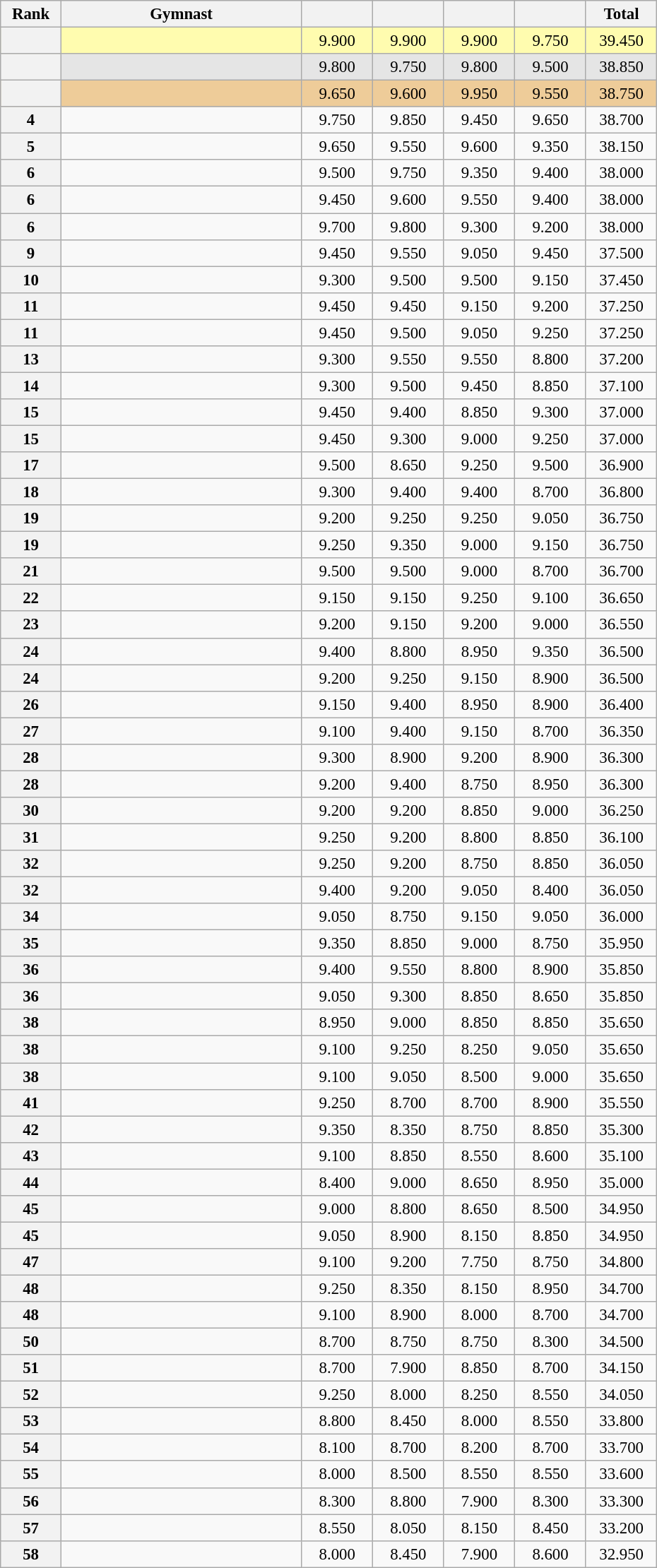<table class="wikitable sortable" style="text-align:center; font-size:95%">
<tr>
<th scope="col" style="width:50px;">Rank</th>
<th scope="col" style="width:220px;">Gymnast</th>
<th scope="col" style="width:60px;"></th>
<th scope="col" style="width:60px;"></th>
<th scope="col" style="width:60px;"></th>
<th scope="col" style="width:60px;"></th>
<th scope="col" style="width:60px;">Total</th>
</tr>
<tr style="background:#fffcaf;">
<th scope=row style="text-align:center"></th>
<td align=left></td>
<td>9.900</td>
<td>9.900</td>
<td>9.900</td>
<td>9.750</td>
<td>39.450</td>
</tr>
<tr style="background:#e5e5e5;">
<th scope=row style="text-align:center"></th>
<td align=left></td>
<td>9.800</td>
<td>9.750</td>
<td>9.800</td>
<td>9.500</td>
<td>38.850</td>
</tr>
<tr style="background:#ec9;">
<th scope=row style="text-align:center"></th>
<td align=left></td>
<td>9.650</td>
<td>9.600</td>
<td>9.950</td>
<td>9.550</td>
<td>38.750</td>
</tr>
<tr>
<th scope=row style="text-align:center">4</th>
<td align=left></td>
<td>9.750</td>
<td>9.850</td>
<td>9.450</td>
<td>9.650</td>
<td>38.700</td>
</tr>
<tr>
<th scope=row style="text-align:center">5</th>
<td align=left></td>
<td>9.650</td>
<td>9.550</td>
<td>9.600</td>
<td>9.350</td>
<td>38.150</td>
</tr>
<tr>
<th scope=row style="text-align:center">6</th>
<td align=left></td>
<td>9.500</td>
<td>9.750</td>
<td>9.350</td>
<td>9.400</td>
<td>38.000</td>
</tr>
<tr>
<th scope=row style="text-align:center">6</th>
<td align=left></td>
<td>9.450</td>
<td>9.600</td>
<td>9.550</td>
<td>9.400</td>
<td>38.000</td>
</tr>
<tr>
<th scope=row style="text-align:center">6</th>
<td align=left></td>
<td>9.700</td>
<td>9.800</td>
<td>9.300</td>
<td>9.200</td>
<td>38.000</td>
</tr>
<tr>
<th scope=row style="text-align:center">9</th>
<td align=left></td>
<td>9.450</td>
<td>9.550</td>
<td>9.050</td>
<td>9.450</td>
<td>37.500</td>
</tr>
<tr>
<th scope=row style="text-align:center">10</th>
<td align=left></td>
<td>9.300</td>
<td>9.500</td>
<td>9.500</td>
<td>9.150</td>
<td>37.450</td>
</tr>
<tr>
<th scope=row style="text-align:center">11</th>
<td align=left></td>
<td>9.450</td>
<td>9.450</td>
<td>9.150</td>
<td>9.200</td>
<td>37.250</td>
</tr>
<tr>
<th scope=row style="text-align:center">11</th>
<td align=left></td>
<td>9.450</td>
<td>9.500</td>
<td>9.050</td>
<td>9.250</td>
<td>37.250</td>
</tr>
<tr>
<th scope=row style="text-align:center">13</th>
<td align=left></td>
<td>9.300</td>
<td>9.550</td>
<td>9.550</td>
<td>8.800</td>
<td>37.200</td>
</tr>
<tr>
<th scope=row style="text-align:center">14</th>
<td align=left></td>
<td>9.300</td>
<td>9.500</td>
<td>9.450</td>
<td>8.850</td>
<td>37.100</td>
</tr>
<tr>
<th scope=row style="text-align:center">15</th>
<td align=left></td>
<td>9.450</td>
<td>9.400</td>
<td>8.850</td>
<td>9.300</td>
<td>37.000</td>
</tr>
<tr>
<th scope=row style="text-align:center">15</th>
<td align=left></td>
<td>9.450</td>
<td>9.300</td>
<td>9.000</td>
<td>9.250</td>
<td>37.000</td>
</tr>
<tr>
<th scope=row style="text-align:center">17</th>
<td align=left></td>
<td>9.500</td>
<td>8.650</td>
<td>9.250</td>
<td>9.500</td>
<td>36.900</td>
</tr>
<tr>
<th scope=row style="text-align:center">18</th>
<td align=left></td>
<td>9.300</td>
<td>9.400</td>
<td>9.400</td>
<td>8.700</td>
<td>36.800</td>
</tr>
<tr>
<th scope=row style="text-align:center">19</th>
<td align=left></td>
<td>9.200</td>
<td>9.250</td>
<td>9.250</td>
<td>9.050</td>
<td>36.750</td>
</tr>
<tr>
<th scope=row style="text-align:center">19</th>
<td align=left></td>
<td>9.250</td>
<td>9.350</td>
<td>9.000</td>
<td>9.150</td>
<td>36.750</td>
</tr>
<tr>
<th scope=row style="text-align:center">21</th>
<td align=left></td>
<td>9.500</td>
<td>9.500</td>
<td>9.000</td>
<td>8.700</td>
<td>36.700</td>
</tr>
<tr>
<th scope=row style="text-align:center">22</th>
<td align=left></td>
<td>9.150</td>
<td>9.150</td>
<td>9.250</td>
<td>9.100</td>
<td>36.650</td>
</tr>
<tr>
<th scope=row style="text-align:center">23</th>
<td align=left></td>
<td>9.200</td>
<td>9.150</td>
<td>9.200</td>
<td>9.000</td>
<td>36.550</td>
</tr>
<tr>
<th scope=row style="text-align:center">24</th>
<td align=left></td>
<td>9.400</td>
<td>8.800</td>
<td>8.950</td>
<td>9.350</td>
<td>36.500</td>
</tr>
<tr>
<th scope=row style="text-align:center">24</th>
<td align=left></td>
<td>9.200</td>
<td>9.250</td>
<td>9.150</td>
<td>8.900</td>
<td>36.500</td>
</tr>
<tr>
<th scope=row style="text-align:center">26</th>
<td align=left></td>
<td>9.150</td>
<td>9.400</td>
<td>8.950</td>
<td>8.900</td>
<td>36.400</td>
</tr>
<tr>
<th scope=row style="text-align:center">27</th>
<td align=left></td>
<td>9.100</td>
<td>9.400</td>
<td>9.150</td>
<td>8.700</td>
<td>36.350</td>
</tr>
<tr>
<th scope=row style="text-align:center">28</th>
<td align=left></td>
<td>9.300</td>
<td>8.900</td>
<td>9.200</td>
<td>8.900</td>
<td>36.300</td>
</tr>
<tr>
<th scope=row style="text-align:center">28</th>
<td align=left></td>
<td>9.200</td>
<td>9.400</td>
<td>8.750</td>
<td>8.950</td>
<td>36.300</td>
</tr>
<tr>
<th scope=row style="text-align:center">30</th>
<td align=left></td>
<td>9.200</td>
<td>9.200</td>
<td>8.850</td>
<td>9.000</td>
<td>36.250</td>
</tr>
<tr>
<th scope=row style="text-align:center">31</th>
<td align=left></td>
<td>9.250</td>
<td>9.200</td>
<td>8.800</td>
<td>8.850</td>
<td>36.100</td>
</tr>
<tr>
<th scope=row style="text-align:center">32</th>
<td align=left></td>
<td>9.250</td>
<td>9.200</td>
<td>8.750</td>
<td>8.850</td>
<td>36.050</td>
</tr>
<tr>
<th scope=row style="text-align:center">32</th>
<td align=left></td>
<td>9.400</td>
<td>9.200</td>
<td>9.050</td>
<td>8.400</td>
<td>36.050</td>
</tr>
<tr>
<th scope=row style="text-align:center">34</th>
<td align=left></td>
<td>9.050</td>
<td>8.750</td>
<td>9.150</td>
<td>9.050</td>
<td>36.000</td>
</tr>
<tr>
<th scope=row style="text-align:center">35</th>
<td align=left></td>
<td>9.350</td>
<td>8.850</td>
<td>9.000</td>
<td>8.750</td>
<td>35.950</td>
</tr>
<tr>
<th scope=row style="text-align:center">36</th>
<td align=left></td>
<td>9.400</td>
<td>9.550</td>
<td>8.800</td>
<td>8.900</td>
<td>35.850</td>
</tr>
<tr>
<th scope=row style="text-align:center">36</th>
<td align=left></td>
<td>9.050</td>
<td>9.300</td>
<td>8.850</td>
<td>8.650</td>
<td>35.850</td>
</tr>
<tr>
<th scope=row style="text-align:center">38</th>
<td align=left></td>
<td>8.950</td>
<td>9.000</td>
<td>8.850</td>
<td>8.850</td>
<td>35.650</td>
</tr>
<tr>
<th scope=row style="text-align:center">38</th>
<td align=left></td>
<td>9.100</td>
<td>9.250</td>
<td>8.250</td>
<td>9.050</td>
<td>35.650</td>
</tr>
<tr>
<th scope=row style="text-align:center">38</th>
<td align=left></td>
<td>9.100</td>
<td>9.050</td>
<td>8.500</td>
<td>9.000</td>
<td>35.650</td>
</tr>
<tr>
<th scope=row style="text-align:center">41</th>
<td align=left></td>
<td>9.250</td>
<td>8.700</td>
<td>8.700</td>
<td>8.900</td>
<td>35.550</td>
</tr>
<tr>
<th scope=row style="text-align:center">42</th>
<td align=left></td>
<td>9.350</td>
<td>8.350</td>
<td>8.750</td>
<td>8.850</td>
<td>35.300</td>
</tr>
<tr>
<th scope=row style="text-align:center">43</th>
<td align=left></td>
<td>9.100</td>
<td>8.850</td>
<td>8.550</td>
<td>8.600</td>
<td>35.100</td>
</tr>
<tr>
<th scope=row style="text-align:center">44</th>
<td align=left></td>
<td>8.400</td>
<td>9.000</td>
<td>8.650</td>
<td>8.950</td>
<td>35.000</td>
</tr>
<tr>
<th scope=row style="text-align:center">45</th>
<td align=left></td>
<td>9.000</td>
<td>8.800</td>
<td>8.650</td>
<td>8.500</td>
<td>34.950</td>
</tr>
<tr>
<th scope=row style="text-align:center">45</th>
<td align=left></td>
<td>9.050</td>
<td>8.900</td>
<td>8.150</td>
<td>8.850</td>
<td>34.950</td>
</tr>
<tr>
<th scope=row style="text-align:center">47</th>
<td align=left></td>
<td>9.100</td>
<td>9.200</td>
<td>7.750</td>
<td>8.750</td>
<td>34.800</td>
</tr>
<tr>
<th scope=row style="text-align:center">48</th>
<td align=left></td>
<td>9.250</td>
<td>8.350</td>
<td>8.150</td>
<td>8.950</td>
<td>34.700</td>
</tr>
<tr>
<th scope=row style="text-align:center">48</th>
<td align=left></td>
<td>9.100</td>
<td>8.900</td>
<td>8.000</td>
<td>8.700</td>
<td>34.700</td>
</tr>
<tr>
<th scope=row style="text-align:center">50</th>
<td align=left></td>
<td>8.700</td>
<td>8.750</td>
<td>8.750</td>
<td>8.300</td>
<td>34.500</td>
</tr>
<tr>
<th scope=row style="text-align:center">51</th>
<td align=left></td>
<td>8.700</td>
<td>7.900</td>
<td>8.850</td>
<td>8.700</td>
<td>34.150</td>
</tr>
<tr>
<th scope=row style="text-align:center">52</th>
<td align=left></td>
<td>9.250</td>
<td>8.000</td>
<td>8.250</td>
<td>8.550</td>
<td>34.050</td>
</tr>
<tr>
<th scope=row style="text-align:center">53</th>
<td align=left></td>
<td>8.800</td>
<td>8.450</td>
<td>8.000</td>
<td>8.550</td>
<td>33.800</td>
</tr>
<tr>
<th scope=row style="text-align:center">54</th>
<td align=left></td>
<td>8.100</td>
<td>8.700</td>
<td>8.200</td>
<td>8.700</td>
<td>33.700</td>
</tr>
<tr>
<th scope=row style="text-align:center">55</th>
<td align=left></td>
<td>8.000</td>
<td>8.500</td>
<td>8.550</td>
<td>8.550</td>
<td>33.600</td>
</tr>
<tr>
<th scope=row style="text-align:center">56</th>
<td align=left></td>
<td>8.300</td>
<td>8.800</td>
<td>7.900</td>
<td>8.300</td>
<td>33.300</td>
</tr>
<tr>
<th scope=row style="text-align:center">57</th>
<td align=left></td>
<td>8.550</td>
<td>8.050</td>
<td>8.150</td>
<td>8.450</td>
<td>33.200</td>
</tr>
<tr>
<th scope=row style="text-align:center">58</th>
<td align=left></td>
<td>8.000</td>
<td>8.450</td>
<td>7.900</td>
<td>8.600</td>
<td>32.950</td>
</tr>
</table>
